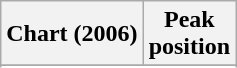<table class="wikitable sortable plainrowheaders">
<tr>
<th scope="col">Chart (2006)</th>
<th scope="col">Peak<br>position</th>
</tr>
<tr>
</tr>
<tr>
</tr>
</table>
